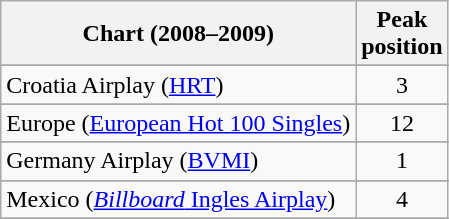<table class="wikitable sortable">
<tr>
<th>Chart (2008–2009)</th>
<th>Peak<br>position</th>
</tr>
<tr>
</tr>
<tr>
</tr>
<tr>
</tr>
<tr>
</tr>
<tr>
</tr>
<tr>
</tr>
<tr>
<td>Croatia Airplay (<a href='#'>HRT</a>)</td>
<td style="text-align:center;">3</td>
</tr>
<tr>
</tr>
<tr>
</tr>
<tr>
<td>Europe (<a href='#'>European Hot 100 Singles</a>)</td>
<td align="center">12</td>
</tr>
<tr>
</tr>
<tr>
</tr>
<tr>
</tr>
<tr>
<td>Germany Airplay (<a href='#'>BVMI</a>)</td>
<td align="center">1</td>
</tr>
<tr>
</tr>
<tr>
</tr>
<tr>
</tr>
<tr>
<td>Mexico (<a href='#'><em>Billboard</em> Ingles Airplay</a>)</td>
<td style="text-align:center;">4</td>
</tr>
<tr>
</tr>
<tr>
</tr>
<tr>
</tr>
<tr>
</tr>
<tr>
</tr>
<tr>
</tr>
<tr>
</tr>
<tr>
</tr>
<tr>
</tr>
<tr>
</tr>
<tr>
</tr>
<tr>
</tr>
</table>
